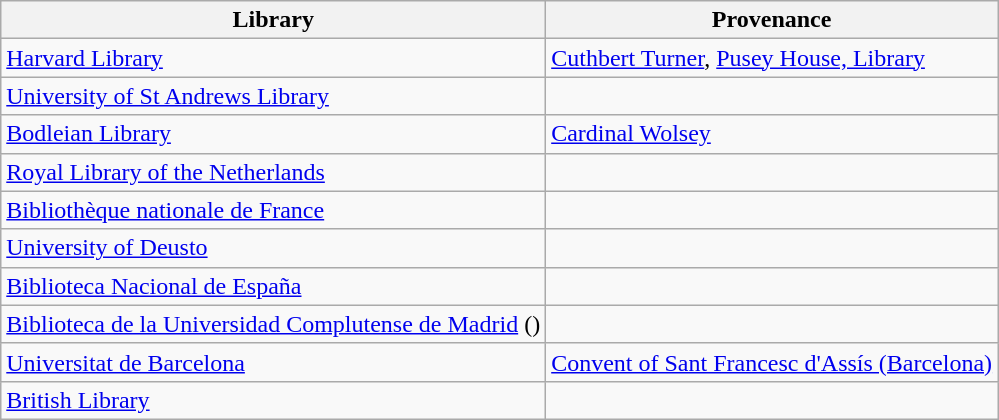<table class="wikitable">
<tr>
<th>Library</th>
<th>Provenance</th>
</tr>
<tr>
<td><a href='#'>Harvard Library</a></td>
<td><a href='#'>Cuthbert Turner</a>, <a href='#'>Pusey House, Library</a></td>
</tr>
<tr>
<td><a href='#'>University of St Andrews Library</a></td>
<td></td>
</tr>
<tr>
<td><a href='#'>Bodleian Library</a></td>
<td><a href='#'>Cardinal Wolsey</a></td>
</tr>
<tr>
<td><a href='#'>Royal Library of the Netherlands</a></td>
<td></td>
</tr>
<tr>
<td><a href='#'>Bibliothèque nationale de France</a></td>
<td></td>
</tr>
<tr>
<td><a href='#'>University of Deusto</a></td>
<td></td>
</tr>
<tr>
<td><a href='#'>Biblioteca Nacional de España</a></td>
<td></td>
</tr>
<tr>
<td><a href='#'>Biblioteca de la Universidad Complutense de Madrid</a> ()</td>
<td></td>
</tr>
<tr>
<td><a href='#'>Universitat de Barcelona</a></td>
<td><a href='#'>Convent of Sant Francesc d'Assís (Barcelona)</a></td>
</tr>
<tr>
<td><a href='#'>British Library</a></td>
<td></td>
</tr>
</table>
